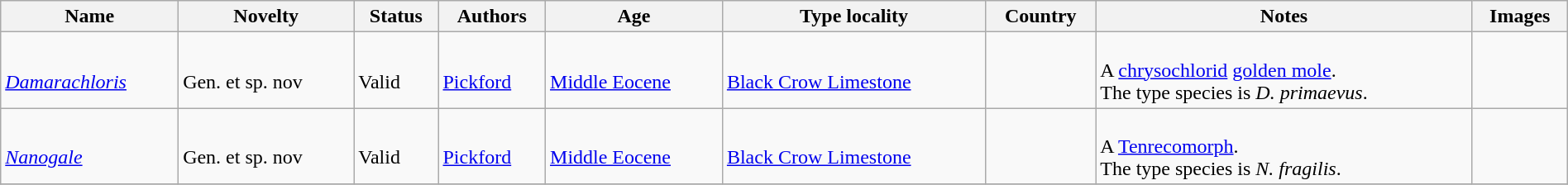<table class="wikitable sortable" align="center" width="100%">
<tr>
<th>Name</th>
<th>Novelty</th>
<th>Status</th>
<th>Authors</th>
<th>Age</th>
<th>Type locality</th>
<th>Country</th>
<th>Notes</th>
<th>Images</th>
</tr>
<tr>
<td><br><em><a href='#'>Damarachloris</a></em></td>
<td><br>Gen. et sp. nov</td>
<td><br>Valid</td>
<td><br><a href='#'>Pickford</a></td>
<td><br><a href='#'>Middle Eocene</a></td>
<td><br><a href='#'>Black Crow Limestone</a></td>
<td><br></td>
<td><br>A <a href='#'>chrysochlorid</a> <a href='#'>golden mole</a>.<br> The type species is <em>D. primaevus</em>.</td>
<td></td>
</tr>
<tr>
<td><br><em><a href='#'>Nanogale</a></em></td>
<td><br>Gen. et sp. nov</td>
<td><br>Valid</td>
<td><br><a href='#'>Pickford</a></td>
<td><br><a href='#'>Middle Eocene</a></td>
<td><br><a href='#'>Black Crow Limestone</a></td>
<td><br></td>
<td><br>A <a href='#'>Tenrecomorph</a>.<br> The type species is <em>N. fragilis</em>.</td>
<td></td>
</tr>
<tr>
</tr>
</table>
